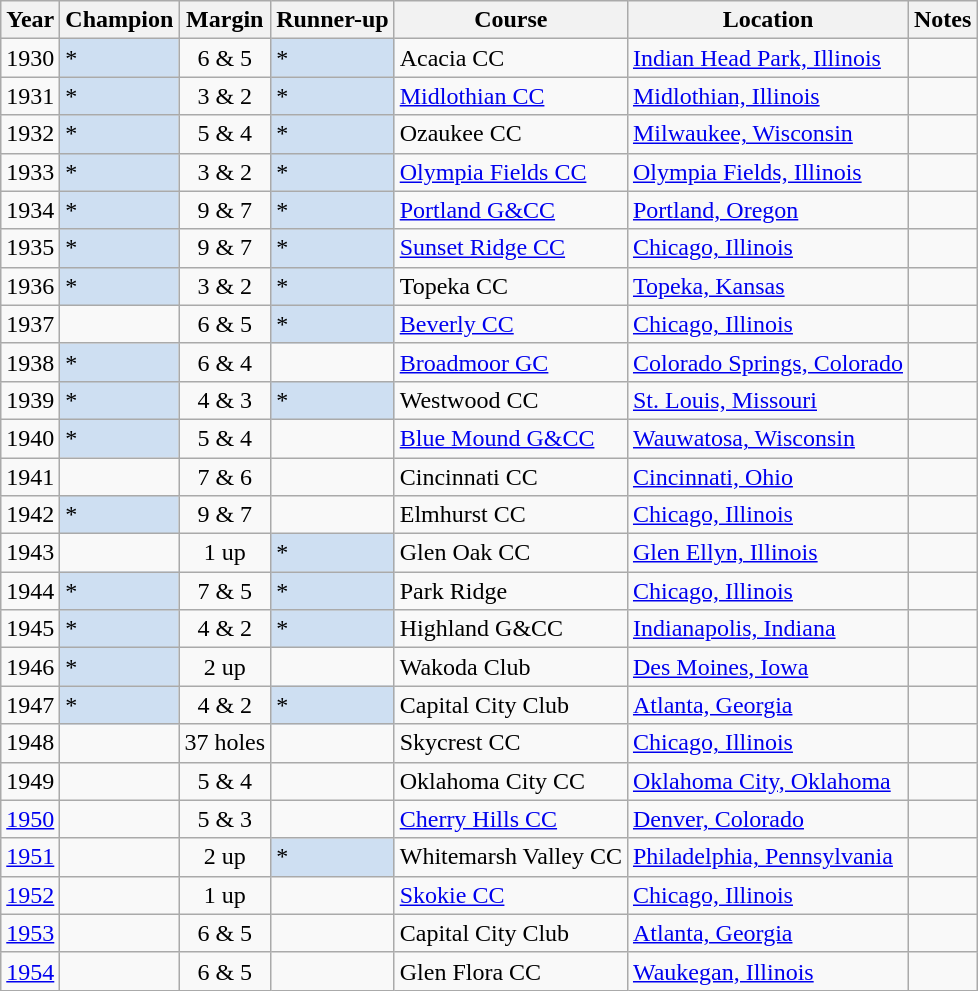<table class="sortable wikitable">
<tr>
<th>Year</th>
<th>Champion</th>
<th>Margin</th>
<th>Runner-up</th>
<th>Course</th>
<th>Location</th>
<th class="unsortable">Notes</th>
</tr>
<tr>
<td align=center>1930</td>
<td style="background:#cedff2;">*</td>
<td align=center>6 & 5</td>
<td style="background:#cedff2;">*</td>
<td>Acacia CC</td>
<td><a href='#'>Indian Head Park, Illinois</a></td>
<td align=center></td>
</tr>
<tr>
<td align=center>1931</td>
<td style="background:#cedff2;">*</td>
<td align=center>3 & 2</td>
<td style="background:#cedff2;">*</td>
<td><a href='#'>Midlothian CC</a></td>
<td><a href='#'>Midlothian, Illinois</a></td>
<td align=center></td>
</tr>
<tr>
<td align=center>1932</td>
<td style="background:#cedff2;">*</td>
<td align=center>5 & 4</td>
<td style="background:#cedff2;">*</td>
<td>Ozaukee CC</td>
<td><a href='#'>Milwaukee, Wisconsin</a></td>
<td align=center></td>
</tr>
<tr>
<td align=center>1933</td>
<td style="background:#cedff2;">*</td>
<td align=center>3 & 2</td>
<td style="background:#cedff2;">*</td>
<td><a href='#'>Olympia Fields CC</a></td>
<td><a href='#'>Olympia Fields, Illinois</a></td>
<td align=center></td>
</tr>
<tr>
<td align=center>1934</td>
<td style="background:#cedff2;">*</td>
<td align=center>9 & 7</td>
<td style="background:#cedff2;">*</td>
<td><a href='#'>Portland G&CC</a></td>
<td><a href='#'>Portland, Oregon</a></td>
<td align=center></td>
</tr>
<tr>
<td align=center>1935</td>
<td style="background:#cedff2;">*</td>
<td align=center>9 & 7</td>
<td style="background:#cedff2;">*</td>
<td><a href='#'>Sunset Ridge CC</a></td>
<td><a href='#'>Chicago, Illinois</a></td>
<td align=center></td>
</tr>
<tr>
<td align=center>1936</td>
<td style="background:#cedff2;">*</td>
<td align=center>3 & 2</td>
<td style="background:#cedff2;">*</td>
<td>Topeka CC</td>
<td><a href='#'>Topeka, Kansas</a></td>
<td align=center></td>
</tr>
<tr>
<td align=center>1937</td>
<td></td>
<td align=center>6 & 5</td>
<td style="background:#cedff2;">*</td>
<td><a href='#'>Beverly CC</a></td>
<td><a href='#'>Chicago, Illinois</a></td>
<td align=center></td>
</tr>
<tr>
<td align=center>1938</td>
<td style="background:#cedff2;">*</td>
<td align=center>6 & 4</td>
<td></td>
<td><a href='#'>Broadmoor GC</a></td>
<td><a href='#'>Colorado Springs, Colorado</a></td>
<td align=center></td>
</tr>
<tr>
<td align=center>1939</td>
<td style="background:#cedff2;">*</td>
<td align=center>4 & 3</td>
<td style="background:#cedff2;">*</td>
<td>Westwood CC</td>
<td><a href='#'>St. Louis, Missouri</a></td>
<td align=center></td>
</tr>
<tr>
<td align=center>1940</td>
<td style="background:#cedff2;">*</td>
<td align=center>5 & 4</td>
<td></td>
<td><a href='#'>Blue Mound G&CC</a></td>
<td><a href='#'>Wauwatosa, Wisconsin</a></td>
<td align=center></td>
</tr>
<tr>
<td align=center>1941</td>
<td></td>
<td align=center>7 & 6</td>
<td></td>
<td>Cincinnati CC</td>
<td><a href='#'>Cincinnati, Ohio</a></td>
<td align=center></td>
</tr>
<tr>
<td align=center>1942</td>
<td style="background:#cedff2;">*</td>
<td align=center>9 & 7</td>
<td></td>
<td>Elmhurst CC</td>
<td><a href='#'>Chicago, Illinois</a></td>
<td align=center></td>
</tr>
<tr>
<td align=center>1943</td>
<td></td>
<td align=center>1 up</td>
<td style="background:#cedff2;">*</td>
<td>Glen Oak CC</td>
<td><a href='#'>Glen Ellyn, Illinois</a></td>
<td align=center></td>
</tr>
<tr>
<td align=center>1944</td>
<td style="background:#cedff2;">*</td>
<td align=center>7 & 5</td>
<td style="background:#cedff2;">*</td>
<td>Park Ridge</td>
<td><a href='#'>Chicago, Illinois</a></td>
<td align=center></td>
</tr>
<tr>
<td align=center>1945</td>
<td style="background:#cedff2;">*</td>
<td align=center>4 & 2</td>
<td style="background:#cedff2;">*</td>
<td>Highland G&CC</td>
<td><a href='#'>Indianapolis, Indiana</a></td>
<td align=center></td>
</tr>
<tr>
<td align=center>1946</td>
<td style="background:#cedff2;">*</td>
<td align=center>2 up</td>
<td></td>
<td>Wakoda Club</td>
<td><a href='#'>Des Moines, Iowa</a></td>
<td align=center></td>
</tr>
<tr>
<td align=center>1947</td>
<td style="background:#cedff2;">*</td>
<td align=center>4 & 2</td>
<td style="background:#cedff2;">*</td>
<td>Capital City Club</td>
<td><a href='#'>Atlanta, Georgia</a></td>
<td align=center></td>
</tr>
<tr>
<td align=center>1948</td>
<td></td>
<td align=center>37 holes</td>
<td></td>
<td>Skycrest CC</td>
<td><a href='#'>Chicago, Illinois</a></td>
<td align=center></td>
</tr>
<tr>
<td align=center>1949</td>
<td></td>
<td align=center>5 & 4</td>
<td></td>
<td>Oklahoma City CC</td>
<td><a href='#'>Oklahoma City, Oklahoma</a></td>
<td align=center></td>
</tr>
<tr>
<td align=center><a href='#'>1950</a></td>
<td></td>
<td align=center>5 & 3</td>
<td></td>
<td><a href='#'>Cherry Hills CC</a></td>
<td><a href='#'>Denver, Colorado</a></td>
<td align=center></td>
</tr>
<tr>
<td align=center><a href='#'>1951</a></td>
<td></td>
<td align=center>2 up</td>
<td style="background:#cedff2;">*</td>
<td>Whitemarsh Valley CC</td>
<td><a href='#'>Philadelphia, Pennsylvania</a></td>
<td align=center></td>
</tr>
<tr>
<td align=center><a href='#'>1952</a></td>
<td></td>
<td align=center>1 up</td>
<td></td>
<td><a href='#'>Skokie CC</a></td>
<td><a href='#'>Chicago, Illinois</a></td>
<td align=center></td>
</tr>
<tr>
<td align=center><a href='#'>1953</a></td>
<td></td>
<td align=center>6 & 5</td>
<td></td>
<td>Capital City Club</td>
<td><a href='#'>Atlanta, Georgia</a></td>
<td align=center></td>
</tr>
<tr>
<td align=center><a href='#'>1954</a></td>
<td></td>
<td align=center>6 & 5</td>
<td></td>
<td>Glen Flora CC</td>
<td><a href='#'>Waukegan, Illinois</a></td>
<td align=center></td>
</tr>
</table>
